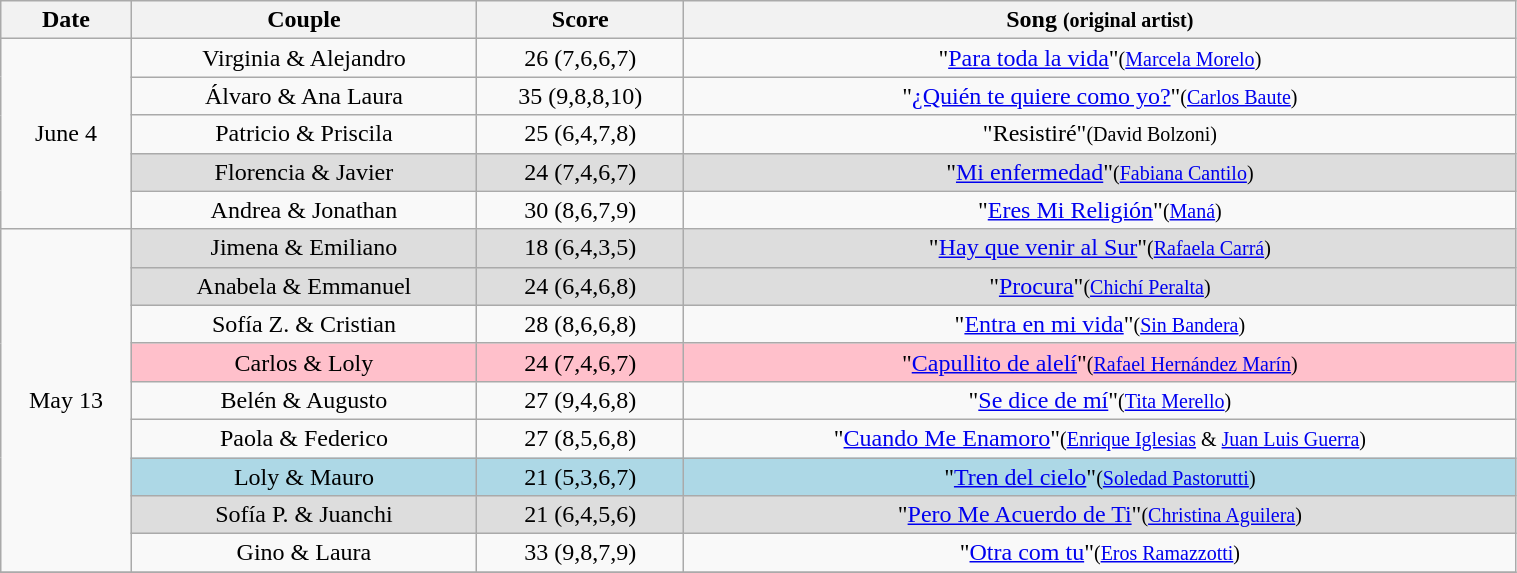<table class="wikitable" style="text-align:center;width:80%;">
<tr>
<th>Date</th>
<th>Couple</th>
<th>Score</th>
<th>Song <small>(original artist)</small></th>
</tr>
<tr>
<td rowspan="5">June 4</td>
<td>Virginia & Alejandro</td>
<td>26 (7,6,6,7)</td>
<td>"<a href='#'>Para toda la vida</a>"<small>(<a href='#'>Marcela Morelo</a>)</small></td>
</tr>
<tr>
<td>Álvaro & Ana Laura</td>
<td>35 (9,8,8,10)</td>
<td>"<a href='#'>¿Quién te quiere como yo?</a>"<small>(<a href='#'>Carlos Baute</a>)</small></td>
</tr>
<tr>
<td>Patricio & Priscila</td>
<td>25 (6,4,7,8)</td>
<td>"Resistiré"<small>(David Bolzoni)</small></td>
</tr>
<tr>
<td style="background:#ddd;">Florencia & Javier</td>
<td style="background:#ddd;">24 (7,4,6,7)</td>
<td style="background:#ddd;">"<a href='#'>Mi enfermedad</a>"<small>(<a href='#'>Fabiana Cantilo</a>)</small></td>
</tr>
<tr>
<td>Andrea & Jonathan</td>
<td>30 (8,6,7,9)</td>
<td>"<a href='#'>Eres Mi Religión</a>"<small>(<a href='#'>Maná</a>)</small></td>
</tr>
<tr>
<td rowspan="9">May 13</td>
<td style="background:#ddd;">Jimena & Emiliano</td>
<td style="background:#ddd;">18 (6,4,3,5)</td>
<td style="background:#ddd;">"<a href='#'>Hay que venir al Sur</a>"<small>(<a href='#'>Rafaela Carrá</a>)</small></td>
</tr>
<tr>
<td style="background:#ddd;">Anabela & Emmanuel</td>
<td style="background:#ddd;">24 (6,4,6,8)</td>
<td style="background:#ddd;">"<a href='#'>Procura</a>"<small>(<a href='#'>Chichí Peralta</a>)</small></td>
</tr>
<tr>
<td>Sofía Z. & Cristian</td>
<td>28 (8,6,6,8)</td>
<td>"<a href='#'>Entra en mi vida</a>"<small>(<a href='#'>Sin Bandera</a>)</small></td>
</tr>
<tr>
<td style="background:pink;">Carlos & Loly</td>
<td style="background:pink;">24 (7,4,6,7)</td>
<td style="background:pink;">"<a href='#'>Capullito de alelí</a>"<small>(<a href='#'>Rafael Hernández Marín</a>)</small></td>
</tr>
<tr>
<td>Belén & Augusto</td>
<td>27 (9,4,6,8)</td>
<td>"<a href='#'>Se dice de mí</a>"<small>(<a href='#'>Tita Merello</a>)</small></td>
</tr>
<tr>
<td>Paola & Federico</td>
<td>27 (8,5,6,8)</td>
<td>"<a href='#'>Cuando Me Enamoro</a>"<small>(<a href='#'>Enrique Iglesias</a> & <a href='#'>Juan Luis Guerra</a>)</small></td>
</tr>
<tr>
<td style="background:lightblue;">Loly & Mauro</td>
<td style="background:lightblue;">21 (5,3,6,7)</td>
<td style="background:lightblue;">"<a href='#'>Tren del cielo</a>"<small>(<a href='#'>Soledad Pastorutti</a>)</small></td>
</tr>
<tr>
<td style="background:#ddd;">Sofía P. & Juanchi</td>
<td style="background:#ddd;">21 (6,4,5,6)</td>
<td style="background:#ddd;">"<a href='#'>Pero Me Acuerdo de Ti</a>"<small>(<a href='#'>Christina Aguilera</a>)</small></td>
</tr>
<tr>
<td>Gino & Laura</td>
<td>33 (9,8,7,9)</td>
<td>"<a href='#'>Otra com tu</a>"<small>(<a href='#'>Eros Ramazzotti</a>)</small></td>
</tr>
<tr>
</tr>
</table>
